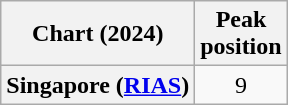<table class="wikitable plainrowheaders" style="text-align:center">
<tr>
<th scope="col">Chart (2024)</th>
<th scope="col">Peak<br>position</th>
</tr>
<tr>
<th scope="row">Singapore (<a href='#'>RIAS</a>)</th>
<td>9</td>
</tr>
</table>
